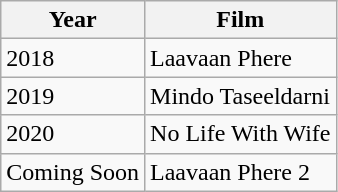<table class="wikitable">
<tr>
<th>Year</th>
<th>Film</th>
</tr>
<tr>
<td>2018</td>
<td>Laavaan Phere</td>
</tr>
<tr>
<td>2019</td>
<td>Mindo Taseeldarni</td>
</tr>
<tr>
<td>2020</td>
<td>No Life With Wife</td>
</tr>
<tr>
<td>Coming Soon</td>
<td>Laavaan Phere 2</td>
</tr>
</table>
